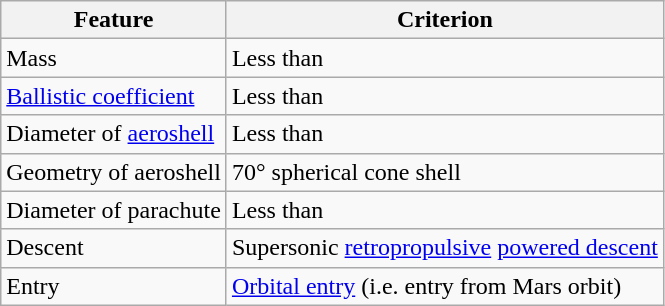<table class=wikitable>
<tr>
<th>Feature</th>
<th>Criterion</th>
</tr>
<tr>
<td>Mass</td>
<td>Less than </td>
</tr>
<tr>
<td><a href='#'>Ballistic coefficient</a></td>
<td>Less than </td>
</tr>
<tr>
<td>Diameter of <a href='#'>aeroshell</a></td>
<td>Less than </td>
</tr>
<tr>
<td>Geometry of aeroshell</td>
<td>70° spherical cone shell</td>
</tr>
<tr>
<td>Diameter of parachute</td>
<td>Less than </td>
</tr>
<tr>
<td>Descent</td>
<td>Supersonic <a href='#'>retropropulsive</a> <a href='#'>powered descent</a></td>
</tr>
<tr>
<td>Entry</td>
<td><a href='#'>Orbital entry</a> (i.e. entry from Mars orbit)</td>
</tr>
</table>
